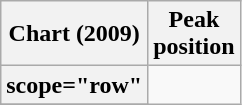<table class="wikitable sortable plainrowheaders">
<tr>
<th scope="col">Chart (2009)</th>
<th scope="col">Peak<br>position</th>
</tr>
<tr>
<th>scope="row"</th>
</tr>
<tr>
</tr>
</table>
